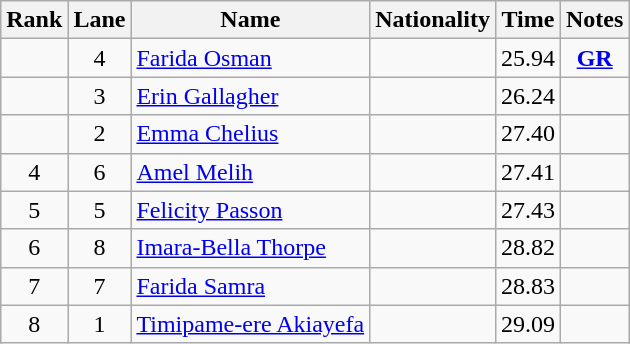<table class="wikitable sortable" style="text-align:center">
<tr>
<th>Rank</th>
<th>Lane</th>
<th>Name</th>
<th>Nationality</th>
<th>Time</th>
<th>Notes</th>
</tr>
<tr>
<td></td>
<td>4</td>
<td align=left><a href='#'>Farida Osman</a></td>
<td align=left></td>
<td>25.94</td>
<td><strong><a href='#'>GR</a></strong></td>
</tr>
<tr>
<td></td>
<td>3</td>
<td align=left><a href='#'>Erin Gallagher</a></td>
<td align=left></td>
<td>26.24</td>
<td></td>
</tr>
<tr>
<td></td>
<td>2</td>
<td align=left><a href='#'>Emma Chelius</a></td>
<td align=left></td>
<td>27.40</td>
<td></td>
</tr>
<tr>
<td>4</td>
<td>6</td>
<td align=left><a href='#'>Amel Melih</a></td>
<td align=left></td>
<td>27.41</td>
<td></td>
</tr>
<tr>
<td>5</td>
<td>5</td>
<td align=left><a href='#'>Felicity Passon</a></td>
<td align=left></td>
<td>27.43</td>
<td></td>
</tr>
<tr>
<td>6</td>
<td>8</td>
<td align=left><a href='#'>Imara-Bella Thorpe</a></td>
<td align=left></td>
<td>28.82</td>
<td></td>
</tr>
<tr>
<td>7</td>
<td>7</td>
<td align=left><a href='#'>Farida Samra</a></td>
<td align=left></td>
<td>28.83</td>
<td></td>
</tr>
<tr>
<td>8</td>
<td>1</td>
<td align=left><a href='#'>Timipame-ere Akiayefa</a></td>
<td align=left></td>
<td>29.09</td>
<td></td>
</tr>
</table>
